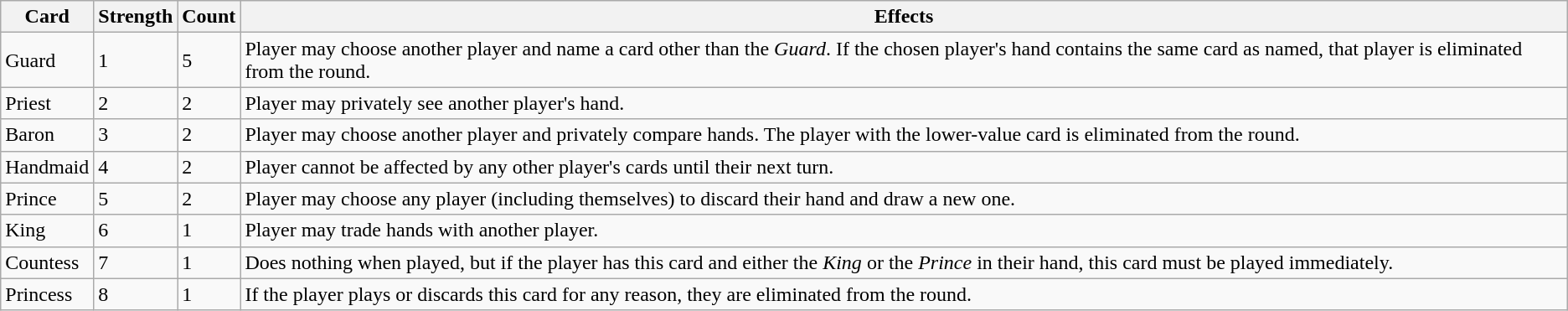<table class="wikitable sortable">
<tr>
<th>Card</th>
<th>Strength</th>
<th>Count</th>
<th class="unsortable">Effects</th>
</tr>
<tr>
<td>Guard</td>
<td>1</td>
<td>5</td>
<td>Player may choose another player and name a card other than the <em>Guard</em>. If the chosen player's hand contains the same card as named, that player is eliminated from the round.</td>
</tr>
<tr>
<td>Priest</td>
<td>2</td>
<td>2</td>
<td>Player may privately see another player's hand.</td>
</tr>
<tr>
<td>Baron</td>
<td>3</td>
<td>2</td>
<td>Player may choose another player and privately compare hands. The player with the lower-value card is eliminated from the round.</td>
</tr>
<tr>
<td>Handmaid</td>
<td>4</td>
<td>2</td>
<td>Player cannot be affected by any other player's cards until their next turn.</td>
</tr>
<tr>
<td>Prince</td>
<td>5</td>
<td>2</td>
<td>Player may choose any player (including themselves) to discard their hand and draw a new one.</td>
</tr>
<tr>
<td>King</td>
<td>6</td>
<td>1</td>
<td>Player may trade hands with another player.</td>
</tr>
<tr>
<td>Countess</td>
<td>7</td>
<td>1</td>
<td>Does nothing when played, but if the player has this card and either the <em>King</em> or the <em>Prince</em> in their hand, this card must be played immediately.</td>
</tr>
<tr>
<td>Princess</td>
<td>8</td>
<td>1</td>
<td>If the player plays or discards this card for any reason, they are eliminated from the round.</td>
</tr>
</table>
